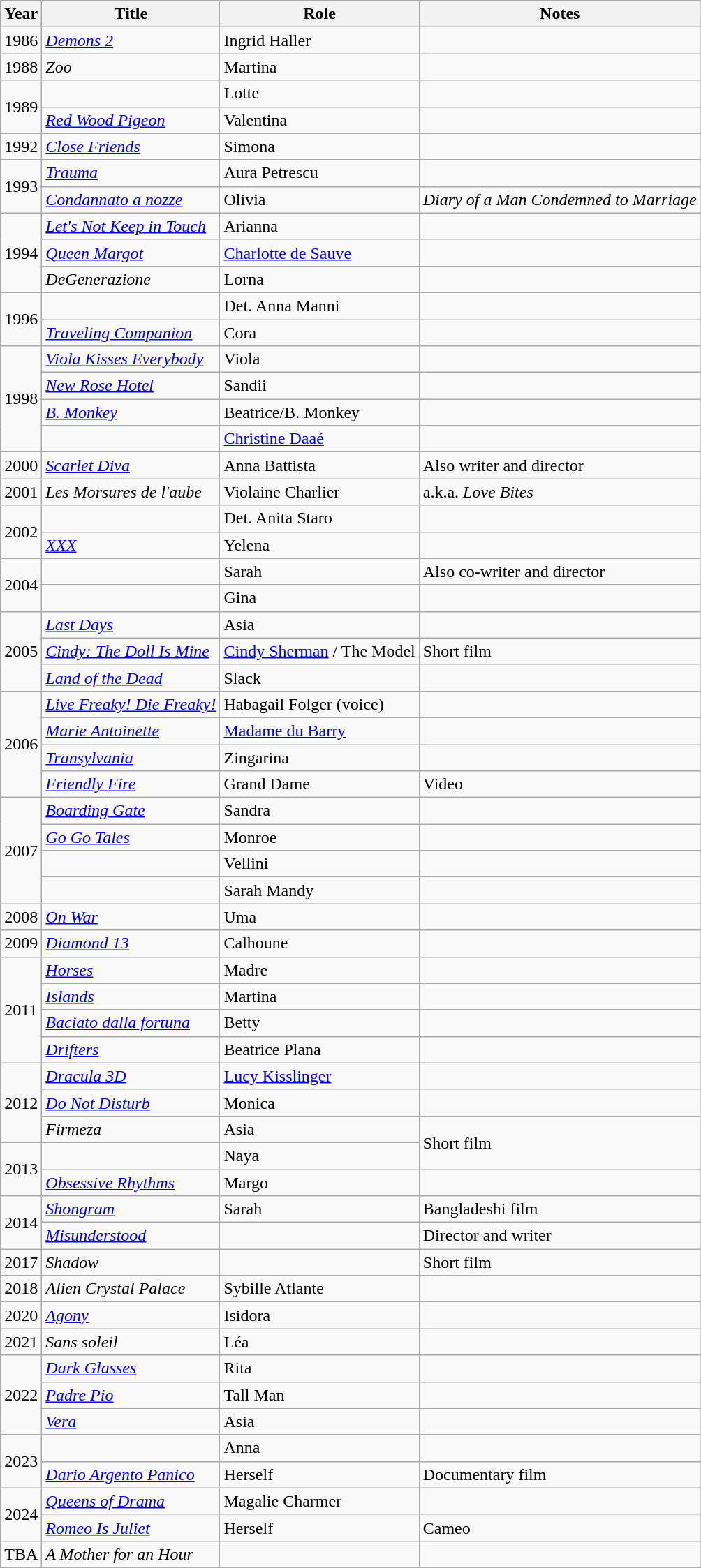<table class="wikitable sortable">
<tr>
<th>Year</th>
<th>Title</th>
<th>Role</th>
<th class="unsortable">Notes</th>
</tr>
<tr>
<td>1986</td>
<td><em><a href='#'>Demons 2</a></em></td>
<td>Ingrid Haller</td>
<td></td>
</tr>
<tr>
<td>1988</td>
<td><em>Zoo</em></td>
<td>Martina</td>
<td></td>
</tr>
<tr>
<td rowspan="2">1989</td>
<td><em></em></td>
<td>Lotte</td>
<td></td>
</tr>
<tr>
<td><em><a href='#'>Red Wood Pigeon</a></em></td>
<td>Valentina</td>
<td></td>
</tr>
<tr>
<td>1992</td>
<td><em><a href='#'>Close Friends</a></em></td>
<td>Simona</td>
<td></td>
</tr>
<tr>
<td rowspan="2">1993</td>
<td><em><a href='#'>Trauma</a></em></td>
<td>Aura Petrescu</td>
<td></td>
</tr>
<tr>
<td><em><a href='#'>Condannato a nozze</a></em></td>
<td>Olivia</td>
<td> <em>Diary of a Man Condemned to Marriage</em></td>
</tr>
<tr>
<td rowspan="3">1994</td>
<td><em><a href='#'>Let's Not Keep in Touch</a></em></td>
<td>Arianna</td>
<td></td>
</tr>
<tr>
<td><em><a href='#'>Queen Margot</a></em></td>
<td><a href='#'>Charlotte de Sauve</a></td>
<td></td>
</tr>
<tr>
<td><em>DeGenerazione</em></td>
<td>Lorna</td>
<td></td>
</tr>
<tr>
<td rowspan="2">1996</td>
<td><em></em></td>
<td>Det. Anna Manni</td>
<td></td>
</tr>
<tr>
<td><em><a href='#'>Traveling Companion</a></em></td>
<td>Cora</td>
<td></td>
</tr>
<tr>
<td rowspan="4">1998</td>
<td><em><a href='#'>Viola Kisses Everybody</a></em></td>
<td>Viola</td>
<td></td>
</tr>
<tr>
<td><em><a href='#'>New Rose Hotel</a></em></td>
<td>Sandii</td>
<td></td>
</tr>
<tr>
<td><em><a href='#'>B. Monkey</a></em></td>
<td>Beatrice/B. Monkey</td>
<td></td>
</tr>
<tr>
<td><em></em></td>
<td><a href='#'>Christine Daaé</a></td>
<td></td>
</tr>
<tr>
<td>2000</td>
<td><em><a href='#'>Scarlet Diva</a></em></td>
<td>Anna Battista</td>
<td>Also writer and director</td>
</tr>
<tr>
<td>2001</td>
<td><em>Les Morsures de l'aube</em></td>
<td>Violaine Charlier</td>
<td>a.k.a. <em>Love Bites</em></td>
</tr>
<tr>
<td rowspan="2">2002</td>
<td><em></em></td>
<td>Det. Anita Staro</td>
<td></td>
</tr>
<tr>
<td><em><a href='#'>XXX</a></em></td>
<td>Yelena</td>
<td></td>
</tr>
<tr>
<td rowspan="2">2004</td>
<td><em></em></td>
<td>Sarah</td>
<td>Also co-writer and director</td>
</tr>
<tr>
<td><em></em></td>
<td>Gina</td>
<td></td>
</tr>
<tr>
<td rowspan="3">2005</td>
<td><em><a href='#'>Last Days</a></em></td>
<td>Asia</td>
<td></td>
</tr>
<tr>
<td><em><a href='#'>Cindy: The Doll Is Mine</a></em></td>
<td><a href='#'>Cindy Sherman</a> / The Model</td>
<td>Short film</td>
</tr>
<tr>
<td><em><a href='#'>Land of the Dead</a></em></td>
<td>Slack</td>
<td></td>
</tr>
<tr>
<td rowspan="4">2006</td>
<td><em><a href='#'>Live Freaky! Die Freaky!</a></em></td>
<td>Habagail Folger (voice)</td>
<td></td>
</tr>
<tr>
<td><em><a href='#'>Marie Antoinette</a></em></td>
<td><a href='#'>Madame du Barry</a></td>
<td></td>
</tr>
<tr>
<td><em><a href='#'>Transylvania</a></em></td>
<td>Zingarina</td>
<td></td>
</tr>
<tr>
<td><em><a href='#'>Friendly Fire</a></em></td>
<td>Grand Dame</td>
<td>Video</td>
</tr>
<tr>
<td rowspan="4">2007</td>
<td><em><a href='#'>Boarding Gate</a></em></td>
<td>Sandra</td>
<td></td>
</tr>
<tr>
<td><em><a href='#'>Go Go Tales</a></em></td>
<td>Monroe</td>
<td></td>
</tr>
<tr>
<td><em></em></td>
<td>Vellini</td>
<td></td>
</tr>
<tr>
<td><em></em></td>
<td>Sarah Mandy</td>
<td></td>
</tr>
<tr>
<td>2008</td>
<td><em><a href='#'>On War</a></em></td>
<td>Uma</td>
<td></td>
</tr>
<tr>
<td>2009</td>
<td><em><a href='#'>Diamond 13</a></em></td>
<td>Calhoune</td>
<td></td>
</tr>
<tr>
<td rowspan="4">2011</td>
<td><em><a href='#'>Horses</a></em></td>
<td>Madre</td>
<td></td>
</tr>
<tr>
<td><em><a href='#'>Islands</a></em></td>
<td>Martina</td>
<td></td>
</tr>
<tr>
<td><em><a href='#'>Baciato dalla fortuna</a></em></td>
<td>Betty</td>
<td></td>
</tr>
<tr>
<td><em><a href='#'>Drifters</a></em></td>
<td>Beatrice Plana</td>
<td></td>
</tr>
<tr>
<td rowspan="3">2012</td>
<td><em><a href='#'>Dracula 3D</a></em></td>
<td><a href='#'>Lucy Kisslinger</a></td>
<td></td>
</tr>
<tr>
<td><em><a href='#'>Do Not Disturb</a></em></td>
<td>Monica</td>
<td></td>
</tr>
<tr>
<td><em>Firmeza</em></td>
<td>Asia</td>
<td rowspan="2">Short film</td>
</tr>
<tr>
<td rowspan="2">2013</td>
<td><em></em></td>
<td>Naya</td>
</tr>
<tr>
<td><em><a href='#'>Obsessive Rhythms</a></em></td>
<td>Margo</td>
<td></td>
</tr>
<tr>
<td rowspan="2">2014</td>
<td><em><a href='#'>Shongram</a></em></td>
<td>Sarah</td>
<td>Bangladeshi film</td>
</tr>
<tr>
<td><em><a href='#'>Misunderstood</a></em></td>
<td></td>
<td>Director and writer</td>
</tr>
<tr>
<td>2017</td>
<td><em>Shadow</em></td>
<td></td>
<td>Short film</td>
</tr>
<tr>
<td>2018</td>
<td><em>Alien Crystal Palace</em></td>
<td>Sybille Atlante</td>
<td></td>
</tr>
<tr>
<td>2020</td>
<td><em><a href='#'>Agony</a></em></td>
<td>Isidora</td>
<td></td>
</tr>
<tr>
<td>2021</td>
<td><em>Sans soleil</em></td>
<td>Léa</td>
<td></td>
</tr>
<tr>
<td rowspan="3">2022</td>
<td><em><a href='#'>Dark Glasses</a></em></td>
<td>Rita</td>
<td></td>
</tr>
<tr>
<td><em><a href='#'>Padre Pio</a></em></td>
<td>Tall Man</td>
<td></td>
</tr>
<tr>
<td><em><a href='#'>Vera</a></em></td>
<td>Asia</td>
<td></td>
</tr>
<tr>
<td rowspan="2">2023</td>
<td><em></em></td>
<td>Anna</td>
<td></td>
</tr>
<tr>
<td><em><a href='#'>Dario Argento Panico</a></em></td>
<td>Herself</td>
<td>Documentary film</td>
</tr>
<tr>
<td rowspan="2">2024</td>
<td><em><a href='#'>Queens of Drama</a></em></td>
<td>Magalie Charmer</td>
<td></td>
</tr>
<tr>
<td><em><a href='#'>Romeo Is Juliet</a></em></td>
<td>Herself</td>
<td>Cameo</td>
</tr>
<tr>
<td>TBA</td>
<td><em>A Mother for an Hour</em></td>
<td></td>
<td></td>
</tr>
<tr>
</tr>
</table>
